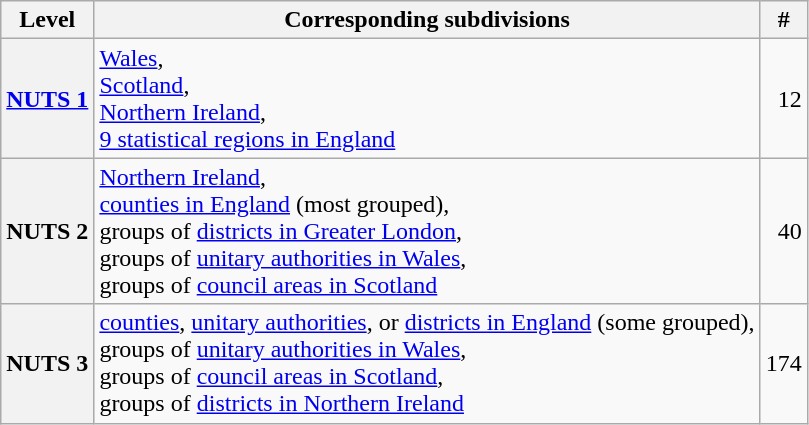<table class="wikitable">
<tr>
<th>Level</th>
<th>Corresponding subdivisions</th>
<th>#</th>
</tr>
<tr>
<th><a href='#'>NUTS 1</a></th>
<td><a href='#'>Wales</a>, <br><a href='#'>Scotland</a>, <br><a href='#'>Northern Ireland</a>, <br><a href='#'>9 statistical regions in England</a></td>
<td align="right">12</td>
</tr>
<tr>
<th>NUTS 2</th>
<td><a href='#'>Northern Ireland</a>, <br><a href='#'>counties in England</a> (most grouped), <br>groups of <a href='#'>districts in Greater London</a>, <br>groups of <a href='#'>unitary authorities in Wales</a>, <br>groups of <a href='#'>council areas in Scotland</a></td>
<td align="right">40</td>
</tr>
<tr>
<th>NUTS 3</th>
<td><a href='#'>counties</a>, <a href='#'>unitary authorities</a>, or <a href='#'>districts in England</a> (some grouped), <br>groups of <a href='#'>unitary authorities in Wales</a>, <br>groups of <a href='#'>council areas in Scotland</a>, <br>groups of <a href='#'>districts in Northern Ireland</a></td>
<td align="right">174</td>
</tr>
</table>
